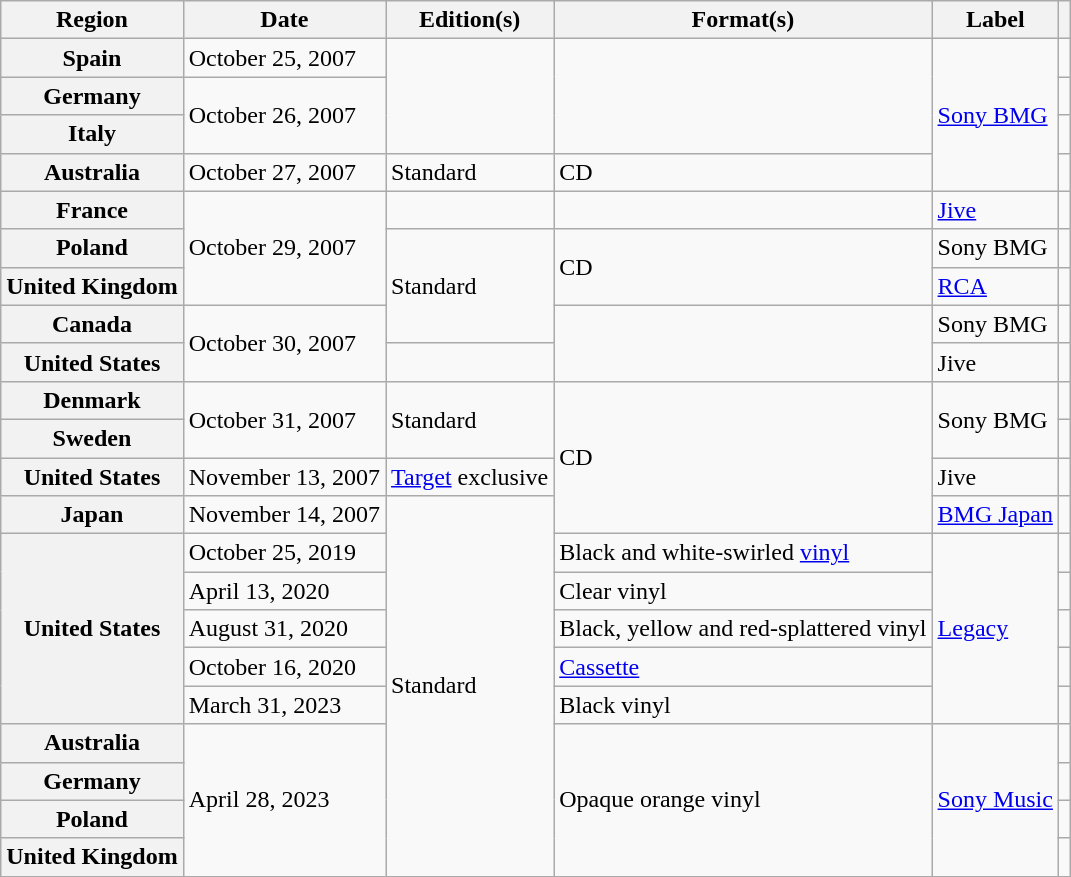<table class="wikitable plainrowheaders">
<tr>
<th scope="col">Region</th>
<th scope="col">Date</th>
<th scope="col">Edition(s) </th>
<th scope="col">Format(s)</th>
<th scope="col">Label</th>
<th scope="col"></th>
</tr>
<tr>
<th scope="row">Spain</th>
<td>October 25, 2007</td>
<td rowspan="3"></td>
<td rowspan="3"></td>
<td rowspan="4"><a href='#'>Sony BMG</a></td>
<td align="center"></td>
</tr>
<tr>
<th scope="row">Germany</th>
<td rowspan="2">October 26, 2007</td>
<td align="center"></td>
</tr>
<tr>
<th scope="row">Italy</th>
<td align="center"></td>
</tr>
<tr>
<th scope="row">Australia</th>
<td>October 27, 2007</td>
<td>Standard</td>
<td>CD</td>
<td align="center"></td>
</tr>
<tr>
<th scope="row">France</th>
<td rowspan="3">October 29, 2007</td>
<td></td>
<td></td>
<td><a href='#'>Jive</a></td>
<td align="center"></td>
</tr>
<tr>
<th scope="row">Poland</th>
<td rowspan="3">Standard</td>
<td rowspan="2">CD</td>
<td>Sony BMG</td>
<td align="center"></td>
</tr>
<tr>
<th scope="row">United Kingdom</th>
<td><a href='#'>RCA</a></td>
<td align="center"></td>
</tr>
<tr>
<th scope="row">Canada</th>
<td rowspan="2">October 30, 2007</td>
<td rowspan="2"></td>
<td>Sony BMG</td>
<td align="center"></td>
</tr>
<tr>
<th scope="row">United States</th>
<td></td>
<td>Jive</td>
<td align="center"></td>
</tr>
<tr>
<th scope="row">Denmark</th>
<td rowspan="2">October 31, 2007</td>
<td rowspan="2">Standard</td>
<td rowspan="4">CD</td>
<td rowspan="2">Sony BMG</td>
<td align="center"></td>
</tr>
<tr>
<th scope="row">Sweden</th>
<td align="center"></td>
</tr>
<tr>
<th scope="row">United States</th>
<td>November 13, 2007</td>
<td><a href='#'>Target</a> exclusive</td>
<td>Jive</td>
<td align="center"></td>
</tr>
<tr>
<th scope="row">Japan</th>
<td>November 14, 2007</td>
<td rowspan="10">Standard</td>
<td><a href='#'>BMG Japan</a></td>
<td align="center"></td>
</tr>
<tr>
<th rowspan="5" scope="row">United States</th>
<td>October 25, 2019</td>
<td>Black and white-swirled <a href='#'>vinyl</a> </td>
<td rowspan="5"><a href='#'>Legacy</a></td>
<td align="center"></td>
</tr>
<tr>
<td>April 13, 2020</td>
<td>Clear vinyl </td>
<td align="center"></td>
</tr>
<tr>
<td>August 31, 2020</td>
<td>Black, yellow and red-splattered vinyl </td>
<td align="center"></td>
</tr>
<tr>
<td>October 16, 2020</td>
<td><a href='#'>Cassette</a> </td>
<td align="center"></td>
</tr>
<tr>
<td>March 31, 2023</td>
<td>Black vinyl</td>
<td align="center"></td>
</tr>
<tr>
<th scope="row">Australia</th>
<td rowspan="4">April 28, 2023</td>
<td rowspan="4">Opaque orange vinyl</td>
<td rowspan="4"><a href='#'>Sony Music</a></td>
<td align="center"></td>
</tr>
<tr>
<th scope="row">Germany</th>
<td align="center"></td>
</tr>
<tr>
<th scope="row">Poland</th>
<td align="center"></td>
</tr>
<tr>
<th scope="row">United Kingdom</th>
<td align="center"></td>
</tr>
</table>
